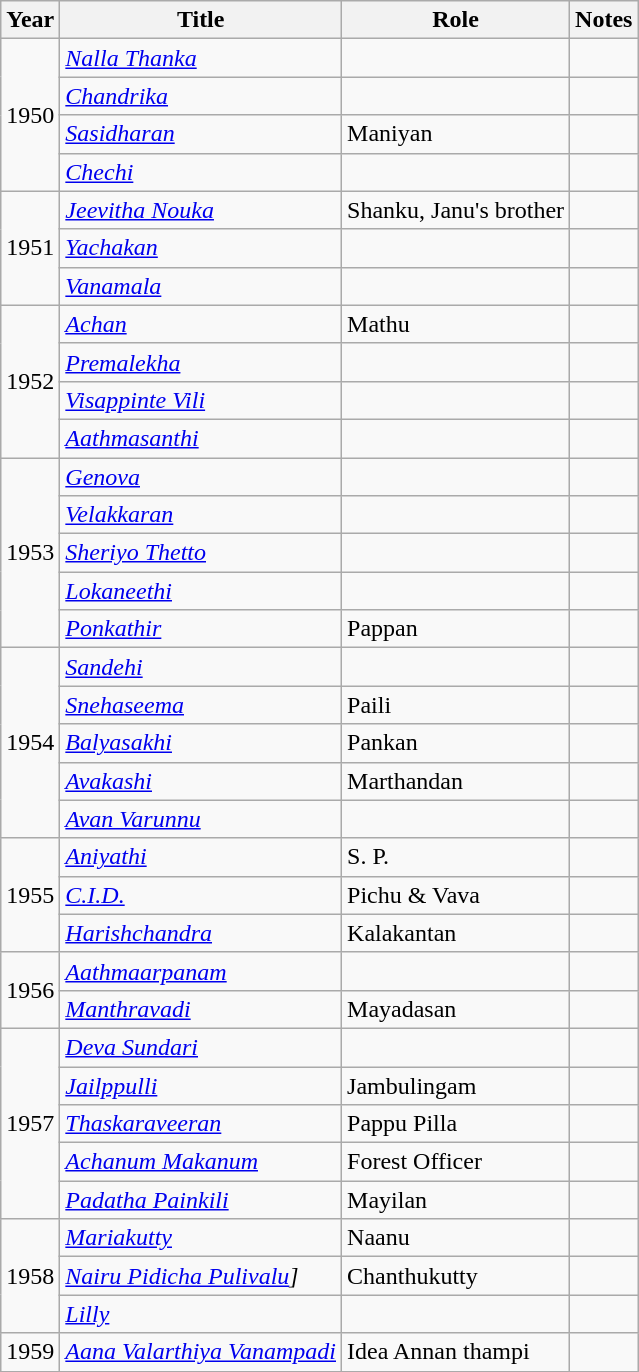<table class="wikitable sortable">
<tr>
<th>Year</th>
<th>Title</th>
<th>Role</th>
<th class="unsortable">Notes</th>
</tr>
<tr>
<td rowspan=4>1950</td>
<td><em><a href='#'>Nalla Thanka</a></em></td>
<td></td>
<td></td>
</tr>
<tr>
<td><em><a href='#'>Chandrika</a></em></td>
<td></td>
<td></td>
</tr>
<tr>
<td><em><a href='#'>Sasidharan</a></em></td>
<td>Maniyan</td>
<td></td>
</tr>
<tr>
<td><em><a href='#'>Chechi</a></em></td>
<td></td>
<td></td>
</tr>
<tr>
<td rowspan=3>1951</td>
<td><em><a href='#'>Jeevitha Nouka</a></em></td>
<td>Shanku, Janu's brother</td>
<td></td>
</tr>
<tr>
<td><em><a href='#'>Yachakan</a></em></td>
<td></td>
<td></td>
</tr>
<tr>
<td><em><a href='#'>Vanamala</a></em></td>
<td></td>
<td></td>
</tr>
<tr>
<td rowspan=4>1952</td>
<td><em><a href='#'>Achan</a></em></td>
<td>Mathu</td>
<td></td>
</tr>
<tr>
<td><em><a href='#'>Premalekha</a></em></td>
<td></td>
<td></td>
</tr>
<tr>
<td><em><a href='#'>Visappinte Vili</a></em></td>
<td></td>
<td></td>
</tr>
<tr>
<td><em><a href='#'>Aathmasanthi</a></em></td>
<td></td>
<td></td>
</tr>
<tr>
<td rowspan=5>1953</td>
<td><em><a href='#'>Genova</a></em></td>
<td></td>
<td></td>
</tr>
<tr>
<td><em><a href='#'>Velakkaran</a></em></td>
<td></td>
<td></td>
</tr>
<tr>
<td><em><a href='#'>Sheriyo Thetto</a></em></td>
<td></td>
<td></td>
</tr>
<tr>
<td><em><a href='#'>Lokaneethi</a></em></td>
<td></td>
<td></td>
</tr>
<tr>
<td><em><a href='#'>Ponkathir</a></em></td>
<td>Pappan</td>
<td></td>
</tr>
<tr>
<td rowspan=5>1954</td>
<td><em><a href='#'>Sandehi</a></em></td>
<td></td>
<td></td>
</tr>
<tr>
<td><em><a href='#'>Snehaseema</a></em></td>
<td>Paili</td>
<td></td>
</tr>
<tr>
<td><em><a href='#'>Balyasakhi</a></em></td>
<td>Pankan</td>
<td></td>
</tr>
<tr>
<td><em><a href='#'>Avakashi</a></em></td>
<td>Marthandan</td>
<td></td>
</tr>
<tr>
<td><em><a href='#'>Avan Varunnu</a></em></td>
<td></td>
<td></td>
</tr>
<tr>
<td rowspan=3>1955</td>
<td><em><a href='#'>Aniyathi</a></em></td>
<td>S. P.</td>
<td></td>
</tr>
<tr>
<td><em><a href='#'>C.I.D.</a></em></td>
<td>Pichu & Vava</td>
<td></td>
</tr>
<tr>
<td><em><a href='#'>Harishchandra</a></em></td>
<td>Kalakantan</td>
<td></td>
</tr>
<tr>
<td rowspan=2>1956</td>
<td><em><a href='#'>Aathmaarpanam</a></em></td>
<td></td>
<td></td>
</tr>
<tr>
<td><em><a href='#'>Manthravadi</a></em></td>
<td>Mayadasan</td>
<td></td>
</tr>
<tr>
<td rowspan=5>1957</td>
<td><em><a href='#'>Deva Sundari</a></em></td>
<td></td>
<td></td>
</tr>
<tr>
<td><em><a href='#'>Jailppulli</a></em></td>
<td>Jambulingam</td>
<td></td>
</tr>
<tr>
<td><em><a href='#'>Thaskaraveeran</a></em></td>
<td>Pappu Pilla</td>
<td></td>
</tr>
<tr>
<td><em><a href='#'>Achanum Makanum</a></em></td>
<td>Forest Officer</td>
<td></td>
</tr>
<tr>
<td><em><a href='#'>Padatha Painkili</a></em></td>
<td>Mayilan</td>
<td></td>
</tr>
<tr>
<td rowspan=3>1958</td>
<td><em><a href='#'>Mariakutty</a></em></td>
<td>Naanu</td>
<td></td>
</tr>
<tr>
<td><em><a href='#'>Nairu Pidicha Pulivalu</a>]</em></td>
<td>Chanthukutty</td>
<td></td>
</tr>
<tr>
<td><em><a href='#'>Lilly</a></em></td>
<td></td>
<td></td>
</tr>
<tr>
<td>1959</td>
<td><em><a href='#'>Aana Valarthiya Vanampadi</a></em></td>
<td>Idea Annan thampi</td>
<td></td>
</tr>
<tr>
</tr>
</table>
